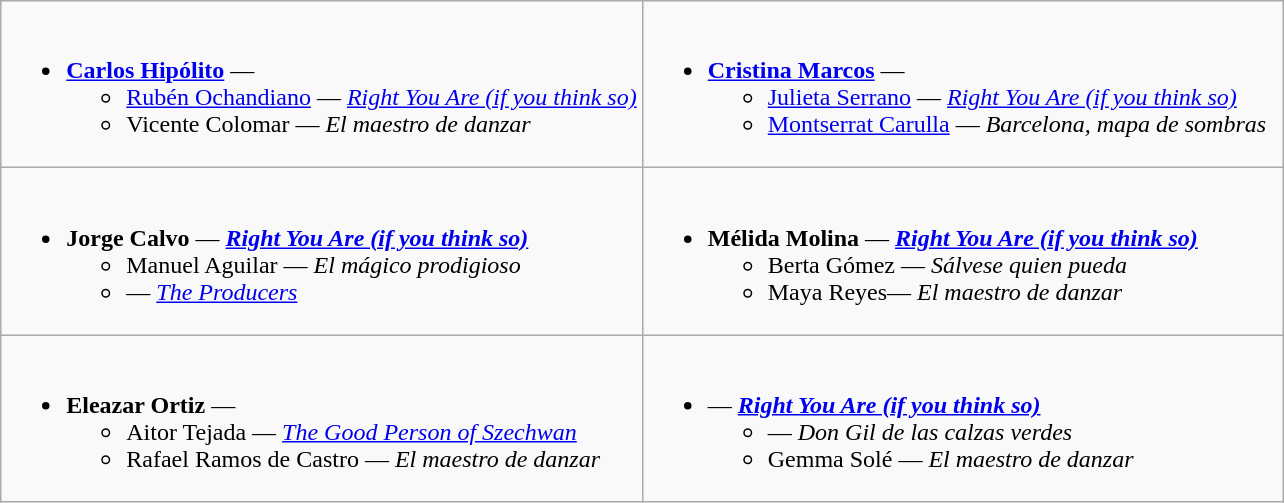<table class=wikitable>
<tr>
<td style="vertical-align:top;" width="50%"><br><ul><li><strong><a href='#'>Carlos Hipólito</a></strong> — <strong><em></em></strong><ul><li><a href='#'>Rubén Ochandiano</a> — <em><a href='#'>Right You Are (if you think so)</a></em></li><li>Vicente Colomar — <em>El maestro de danzar</em></li></ul></li></ul></td>
<td style="vertical-align:top;" width="50%"><br><ul><li><strong><a href='#'>Cristina Marcos</a></strong> — <strong><em></em></strong><ul><li><a href='#'>Julieta Serrano</a> — <em><a href='#'>Right You Are (if you think so)</a></em></li><li><a href='#'>Montserrat Carulla</a> — <em>Barcelona, mapa de sombras</em></li></ul></li></ul></td>
</tr>
<tr>
<td style="vertical-align:top;" width="50%"><br><ul><li><strong>Jorge Calvo</strong> — <strong><em><a href='#'>Right You Are (if you think so)</a></em></strong><ul><li>Manuel Aguilar — <em>El mágico prodigioso</em></li><li> — <em><a href='#'>The Producers</a></em></li></ul></li></ul></td>
<td style="vertical-align:top;" width="50%"><br><ul><li><strong>Mélida Molina</strong> — <strong><em><a href='#'>Right You Are (if you think so)</a></em></strong><ul><li>Berta Gómez — <em>Sálvese quien pueda</em></li><li>Maya Reyes— <em>El maestro de danzar</em></li></ul></li></ul></td>
</tr>
<tr>
<td style="vertical-align:top;" width="50%"><br><ul><li><strong>Eleazar Ortiz</strong> — <strong><em></em></strong><ul><li>Aitor Tejada — <em><a href='#'>The Good Person of Szechwan</a></em></li><li>Rafael Ramos de Castro — <em>El maestro de danzar</em></li></ul></li></ul></td>
<td style="vertical-align:top;" width="50%"><br><ul><li><strong></strong> — <strong><em><a href='#'>Right You Are (if you think so)</a></em></strong><ul><li> — <em>Don Gil de las calzas verdes</em></li><li>Gemma Solé — <em>El maestro de danzar</em></li></ul></li></ul></td>
</tr>
</table>
